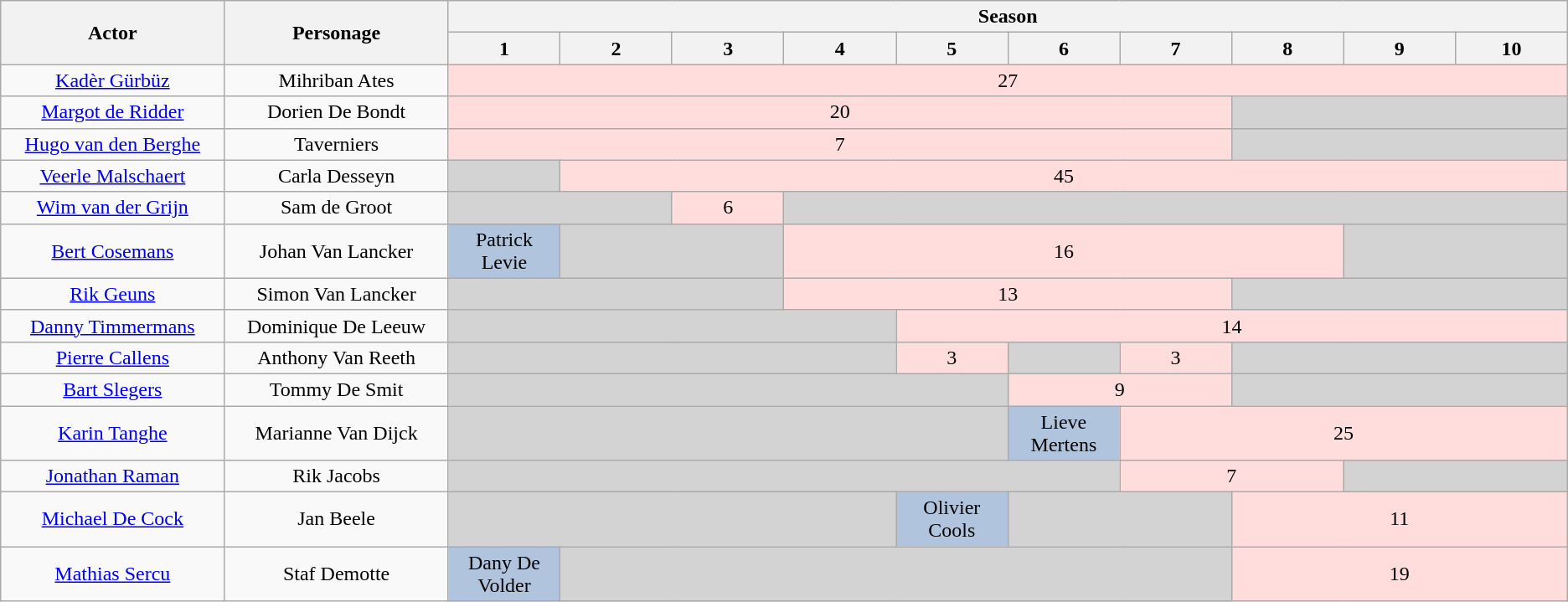<table class="wikitable" style="text-align:center">
<tr>
<th rowspan="2" width="12%">Actor</th>
<th rowspan="2" width="12%">Personage</th>
<th colspan="10" align="center">Season</th>
</tr>
<tr>
<th align="center" width="6%">1</th>
<th align="center" width="6%">2</th>
<th align="center" width="6%">3</th>
<th align="center" width="6%">4</th>
<th align="center" width="6%">5</th>
<th align="center" width="6%">6</th>
<th align="center" width="6%">7</th>
<th align="center" width="6%">8</th>
<th align="center" width="6%">9</th>
<th align="center" width="6%">10</th>
</tr>
<tr>
<td><a href='#'>Kadèr Gürbüz</a></td>
<td>Mihriban Ates</td>
<td colspan="10" style="background:#ffdddd;">27</td>
</tr>
<tr>
<td><a href='#'>Margot de Ridder</a></td>
<td>Dorien De Bondt</td>
<td colspan="7" style="background:#ffdddd;">20</td>
<td colspan="3" style="background-color:lightgrey;"> </td>
</tr>
<tr>
<td><a href='#'>Hugo van den Berghe</a></td>
<td>Taverniers</td>
<td colspan="7" style="background:#ffdddd;">7</td>
<td colspan="3" style="background-color:lightgrey;"> </td>
</tr>
<tr>
<td><a href='#'>Veerle Malschaert</a></td>
<td>Carla Desseyn</td>
<td colspan="1" style="background-color:lightgrey;"> </td>
<td colspan="9" style="background:#ffdddd;">45</td>
</tr>
<tr>
<td><a href='#'>Wim van der Grijn</a></td>
<td>Sam de Groot</td>
<td colspan="2" style="background-color:lightgrey;"> </td>
<td colspan="1" style="background:#ffdddd;">6</td>
<td colspan="7" style="background-color:lightgrey;"> </td>
</tr>
<tr>
<td><a href='#'>Bert Cosemans</a></td>
<td>Johan Van Lancker</td>
<td colspan="1" style="background:lightsteelblue ">Patrick Levie</td>
<td colspan="2" style="background-color:lightgrey;"> </td>
<td colspan="5" style="background:#ffdddd;">16</td>
<td colspan="2" style="background-color:lightgrey;"> </td>
</tr>
<tr>
<td><a href='#'>Rik Geuns</a></td>
<td>Simon Van Lancker</td>
<td colspan="3" style="background-color:lightgrey;"> </td>
<td colspan="4" style="background:#ffdddd;">13</td>
<td colspan="3" style="background-color:lightgrey;"> </td>
</tr>
<tr>
<td><a href='#'>Danny Timmermans</a></td>
<td>Dominique De Leeuw</td>
<td colspan="4" style="background-color:lightgrey;"> </td>
<td colspan="6" style="background:#ffdddd;">14</td>
</tr>
<tr>
<td><a href='#'>Pierre Callens</a></td>
<td>Anthony Van Reeth</td>
<td colspan="4" style="background-color:lightgrey;"> </td>
<td colspan="1" style="background:#ffdddd;">3</td>
<td colspan="1" style="background-color:lightgrey;"> </td>
<td colspan="1" style="background:#ffdddd;">3</td>
<td colspan="3" style="background-color:lightgrey;"> </td>
</tr>
<tr>
<td><a href='#'>Bart Slegers</a></td>
<td>Tommy De Smit</td>
<td colspan="5" style="background-color:lightgrey;"> </td>
<td colspan="2" style="background:#ffdddd;">9</td>
<td colspan="3" style="background-color:lightgrey;"> </td>
</tr>
<tr>
<td><a href='#'>Karin Tanghe</a></td>
<td>Marianne Van Dijck</td>
<td colspan="5" style="background-color:lightgrey;"> </td>
<td colspan="1" style="background:lightsteelblue ">Lieve Mertens</td>
<td colspan="4" style="background:#ffdddd;">25</td>
</tr>
<tr>
<td><a href='#'>Jonathan Raman</a></td>
<td>Rik Jacobs</td>
<td colspan="6" style="background-color:lightgrey;"> </td>
<td colspan="2" style="background:#ffdddd;">7</td>
<td colspan="2" style="background-color:lightgrey;"> </td>
</tr>
<tr>
<td><a href='#'>Michael De Cock</a></td>
<td>Jan Beele</td>
<td colspan="4" style="background-color:lightgrey;"> </td>
<td colspan="1" style="background:lightsteelblue ">Olivier Cools</td>
<td colspan="2" style="background-color:lightgrey;"> </td>
<td colspan="3" style="background:#ffdddd;">11</td>
</tr>
<tr>
<td><a href='#'>Mathias Sercu</a></td>
<td>Staf Demotte</td>
<td colspan="1" style="background:lightsteelblue ">Dany De Volder</td>
<td colspan="6" style="background-color:lightgrey;"> </td>
<td colspan="3" style="background:#ffdddd;">19</td>
</tr>
</table>
